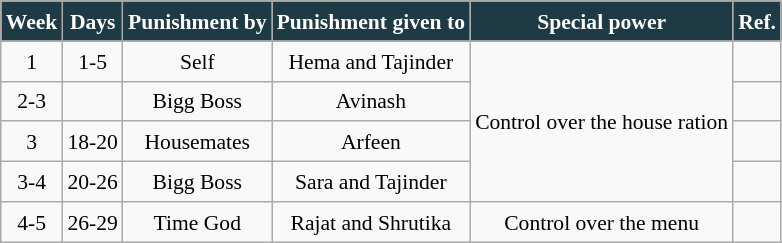<table class="wikitable" style=" text-align:center; font-size:90%; line-height:20px; width:auto;">
<tr>
<th scope="col" style="background:#1E3A45; color:#fff;">Week</th>
<th scope="col" style="background:#1E3A45; color:#fff;">Days</th>
<th scope="col" style="background:#1E3A45; color:#fff;">Punishment by</th>
<th scope="col" style="background:#1E3A45; color:#fff;">Punishment given to</th>
<th scope="col" style="background:#1E3A45; color:#fff;">Special power</th>
<th scope="col" style="background:#1E3A45; color:#fff;">Ref.</th>
</tr>
<tr>
<td>1</td>
<td>1-5</td>
<td>Self</td>
<td>Hema and Tajinder</td>
<td rowspan="4">Control over the house ration</td>
<td></td>
</tr>
<tr>
<td>2-3</td>
<td></td>
<td>Bigg Boss</td>
<td>Avinash</td>
<td></td>
</tr>
<tr>
<td>3</td>
<td>18-20</td>
<td>Housemates</td>
<td>Arfeen</td>
<td></td>
</tr>
<tr>
<td>3-4</td>
<td>20-26</td>
<td>Bigg Boss</td>
<td>Sara and Tajinder</td>
<td></td>
</tr>
<tr>
<td>4-5</td>
<td>26-29</td>
<td>Time God</td>
<td>Rajat and Shrutika</td>
<td>Control over the menu</td>
<td></td>
</tr>
</table>
